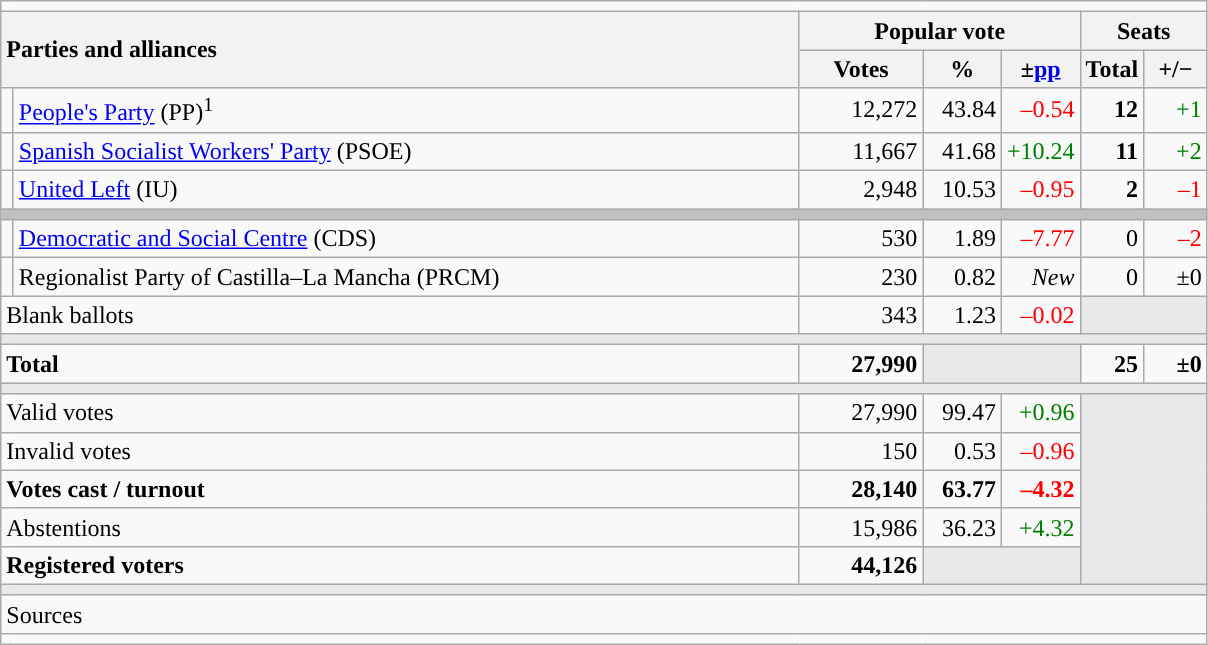<table class="wikitable" style="text-align:right;">
<tr>
<td colspan="7"></td>
</tr>
<tr>
<th style="text-align:left;" rowspan="2" colspan="2" width="525">Parties and alliances</th>
<th colspan="3">Popular vote</th>
<th colspan="2">Seats</th>
</tr>
<tr>
<th width="75">Votes</th>
<th width="45">%</th>
<th width="45">±<a href='#'>pp</a></th>
<th width="35">Total</th>
<th width="35">+/−</th>
</tr>
<tr>
<td width="1" style="color:inherit;background:"></td>
<td align="left"><a href='#'>People's Party</a> (PP)<sup>1</sup></td>
<td>12,272</td>
<td>43.84</td>
<td style="color:red;">–0.54</td>
<td><strong>12</strong></td>
<td style="color:green;">+1</td>
</tr>
<tr>
<td style="color:inherit;background:"></td>
<td align="left"><a href='#'>Spanish Socialist Workers' Party</a> (PSOE)</td>
<td>11,667</td>
<td>41.68</td>
<td style="color:green;">+10.24</td>
<td><strong>11</strong></td>
<td style="color:green;">+2</td>
</tr>
<tr>
<td style="color:inherit;background:"></td>
<td align="left"><a href='#'>United Left</a> (IU)</td>
<td>2,948</td>
<td>10.53</td>
<td style="color:red;">–0.95</td>
<td><strong>2</strong></td>
<td style="color:red;">–1</td>
</tr>
<tr>
<td colspan="7" bgcolor="#C0C0C0"></td>
</tr>
<tr>
<td style="color:inherit;background:"></td>
<td align="left"><a href='#'>Democratic and Social Centre</a> (CDS)</td>
<td>530</td>
<td>1.89</td>
<td style="color:red;">–7.77</td>
<td>0</td>
<td style="color:red;">–2</td>
</tr>
<tr>
<td style="color:inherit;background:"></td>
<td align="left">Regionalist Party of Castilla–La Mancha (PRCM)</td>
<td>230</td>
<td>0.82</td>
<td><em>New</em></td>
<td>0</td>
<td>±0</td>
</tr>
<tr>
<td align="left" colspan="2">Blank ballots</td>
<td>343</td>
<td>1.23</td>
<td style="color:red;">–0.02</td>
<td bgcolor="#E9E9E9" colspan="2"></td>
</tr>
<tr>
<td colspan="7" bgcolor="#E9E9E9"></td>
</tr>
<tr style="font-weight:bold;">
<td align="left" colspan="2">Total</td>
<td>27,990</td>
<td bgcolor="#E9E9E9" colspan="2"></td>
<td>25</td>
<td>±0</td>
</tr>
<tr>
<td colspan="7" bgcolor="#E9E9E9"></td>
</tr>
<tr>
<td align="left" colspan="2">Valid votes</td>
<td>27,990</td>
<td>99.47</td>
<td style="color:green;">+0.96</td>
<td bgcolor="#E9E9E9" colspan="2" rowspan="5"></td>
</tr>
<tr>
<td align="left" colspan="2">Invalid votes</td>
<td>150</td>
<td>0.53</td>
<td style="color:red;">–0.96</td>
</tr>
<tr style="font-weight:bold;">
<td align="left" colspan="2">Votes cast / turnout</td>
<td>28,140</td>
<td>63.77</td>
<td style="color:red;">–4.32</td>
</tr>
<tr>
<td align="left" colspan="2">Abstentions</td>
<td>15,986</td>
<td>36.23</td>
<td style="color:green;">+4.32</td>
</tr>
<tr style="font-weight:bold;">
<td align="left" colspan="2">Registered voters</td>
<td>44,126</td>
<td bgcolor="#E9E9E9" colspan="2"></td>
</tr>
<tr>
<td colspan="7" bgcolor="#E9E9E9"></td>
</tr>
<tr>
<td align="left" colspan="7">Sources</td>
</tr>
<tr>
<td colspan="7" style="text-align:left; max-width:790px;"></td>
</tr>
</table>
